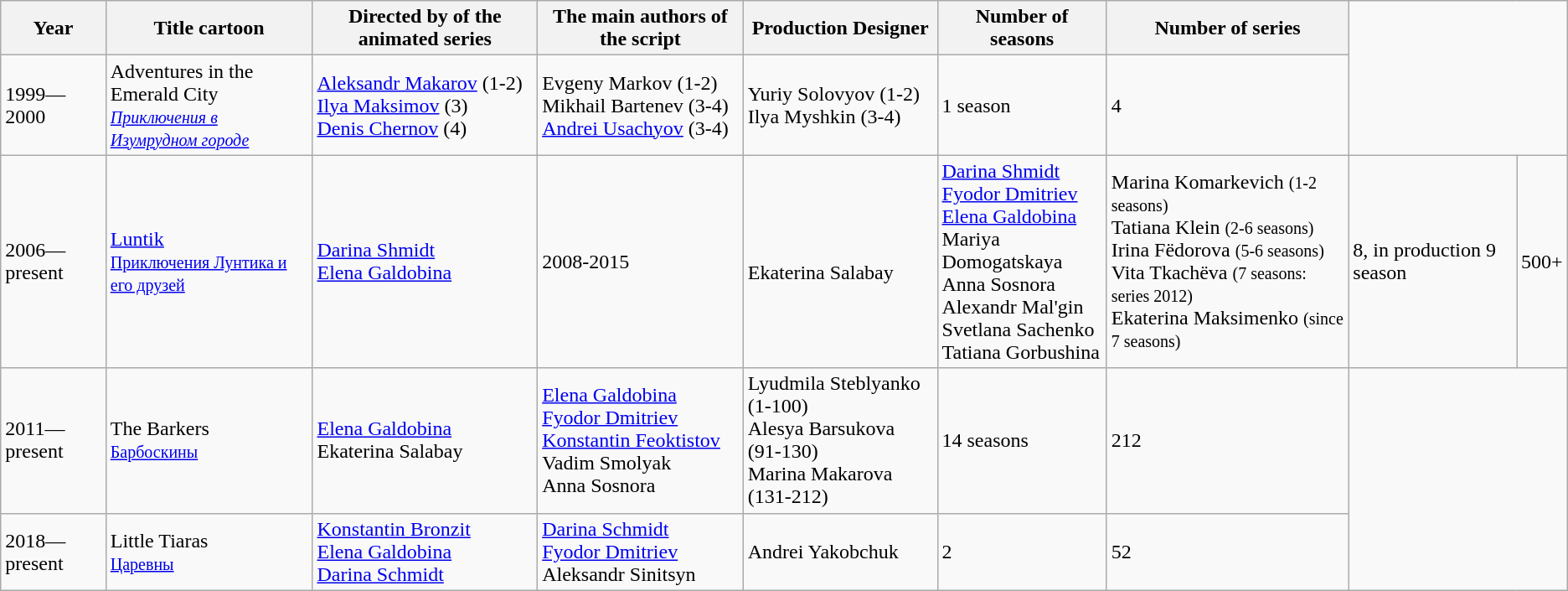<table class="wikitable sortable">
<tr>
<th>Year</th>
<th>Title cartoon</th>
<th>Directed by of the animated series</th>
<th>The main authors of the script</th>
<th>Production Designer</th>
<th>Number of seasons</th>
<th>Number of series</th>
</tr>
<tr>
<td>1999—2000</td>
<td>Adventures in the Emerald City<br><small><em><a href='#'>Приключения в Изумрудном городе</a></em></small></td>
<td><a href='#'>Aleksandr Makarov</a> (1-2)<br><a href='#'>Ilya Maksimov</a> (3)<br><a href='#'>Denis Chernov</a> (4)</td>
<td>Evgeny Markov (1-2)<br>Mikhail Bartenev (3-4)<br><a href='#'>Andrei Usachyov</a> (3-4)</td>
<td>Yuriy Solovyov (1-2)<br>Ilya Myshkin (3-4)</td>
<td>1 season</td>
<td>4</td>
</tr>
<tr>
<td>2006—present</td>
<td><a href='#'>Luntik</a><br><small><a href='#'>Приключения Лунтика и его друзей</a></small></td>
<td><a href='#'>Darina Shmidt</a><br><a href='#'>Elena Galdobina</a></td>
<td>2008-2015</td>
<td><br>Ekaterina Salabay</td>
<td><a href='#'>Darina Shmidt</a><br><a href='#'>Fyodor Dmitriev</a><br><a href='#'>Elena Galdobina</a><br>Mariya Domogatskaya<br>Anna Sosnora<br>Alexandr Mal'gin<br>Svetlana Sachenko<br>Tatiana Gorbushina</td>
<td>Marina Komarkevich <small>(1-2 seasons)</small><br>Tatiana Klein <small>(2-6 seasons)</small><br>Irina Fёdorova <small>(5-6 seasons)</small><br>Vita Tkachёva <small>(7 seasons: series 2012)</small><br>Ekaterina Maksimenko <small>(since 7 seasons)</small></td>
<td>8, in production 9 season</td>
<td>500+</td>
</tr>
<tr>
<td>2011—present</td>
<td>The Barkers<br><small><a href='#'>Барбоскины</a></small></td>
<td><a href='#'>Elena Galdobina</a><br>Ekaterina Salabay</td>
<td><a href='#'>Elena Galdobina</a><br><a href='#'>Fyodor Dmitriev</a><br><a href='#'>Konstantin Feoktistov</a><br>Vadim Smolyak<br>Anna Sosnora</td>
<td>Lyudmila Steblyanko (1-100)<br>Alesya Barsukova (91-130)<br>Marina Makarova (131-212)</td>
<td>14 seasons</td>
<td>212</td>
</tr>
<tr>
<td>2018—present</td>
<td>Little Tiaras<br><small><a href='#'>Царевны</a></small></td>
<td><a href='#'>Konstantin Bronzit</a><br><a href='#'>Elena Galdobina</a><br><a href='#'>Darina Schmidt</a></td>
<td><a href='#'>Darina Schmidt</a><br><a href='#'>Fyodor Dmitriev</a><br>Aleksandr Sinitsyn</td>
<td>Andrei Yakobchuk</td>
<td>2</td>
<td>52</td>
</tr>
</table>
